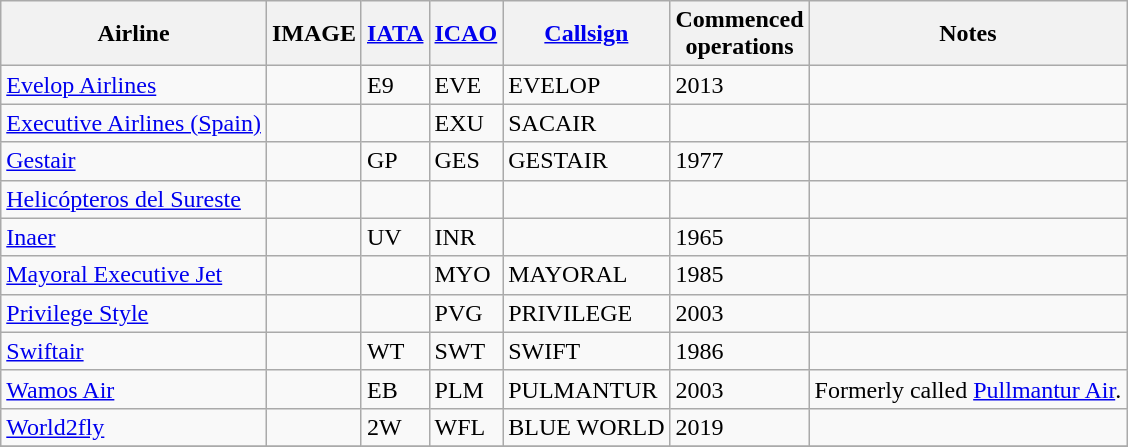<table class="wikitable sortable">
<tr style="vertical-align:middle;">
<th>Airline</th>
<th>IMAGE</th>
<th><a href='#'>IATA</a></th>
<th><a href='#'>ICAO</a></th>
<th><a href='#'>Callsign</a></th>
<th>Commenced<br>operations</th>
<th>Notes</th>
</tr>
<tr>
<td><a href='#'>Evelop Airlines</a></td>
<td></td>
<td>E9</td>
<td>EVE</td>
<td>EVELOP</td>
<td>2013</td>
<td></td>
</tr>
<tr>
<td><a href='#'>Executive Airlines (Spain)</a></td>
<td></td>
<td></td>
<td>EXU</td>
<td>SACAIR</td>
<td></td>
<td></td>
</tr>
<tr>
<td><a href='#'>Gestair</a></td>
<td></td>
<td>GP</td>
<td>GES</td>
<td>GESTAIR</td>
<td>1977</td>
<td></td>
</tr>
<tr>
<td><a href='#'>Helicópteros del Sureste</a></td>
<td></td>
<td></td>
<td></td>
<td></td>
<td></td>
<td></td>
</tr>
<tr>
<td><a href='#'>Inaer</a></td>
<td></td>
<td>UV</td>
<td>INR</td>
<td></td>
<td>1965</td>
<td></td>
</tr>
<tr>
<td><a href='#'>Mayoral Executive Jet</a></td>
<td></td>
<td></td>
<td>MYO</td>
<td>MAYORAL</td>
<td>1985</td>
<td></td>
</tr>
<tr>
<td><a href='#'>Privilege Style</a></td>
<td></td>
<td></td>
<td>PVG</td>
<td>PRIVILEGE</td>
<td>2003</td>
<td></td>
</tr>
<tr>
<td><a href='#'>Swiftair</a></td>
<td></td>
<td>WT</td>
<td>SWT</td>
<td>SWIFT</td>
<td>1986</td>
<td></td>
</tr>
<tr>
<td><a href='#'>Wamos Air</a></td>
<td></td>
<td>EB</td>
<td>PLM</td>
<td>PULMANTUR</td>
<td>2003</td>
<td>Formerly called <a href='#'>Pullmantur Air</a>.</td>
</tr>
<tr>
<td><a href='#'>World2fly</a></td>
<td></td>
<td>2W</td>
<td>WFL</td>
<td>BLUE WORLD</td>
<td>2019</td>
<td></td>
</tr>
<tr>
</tr>
</table>
